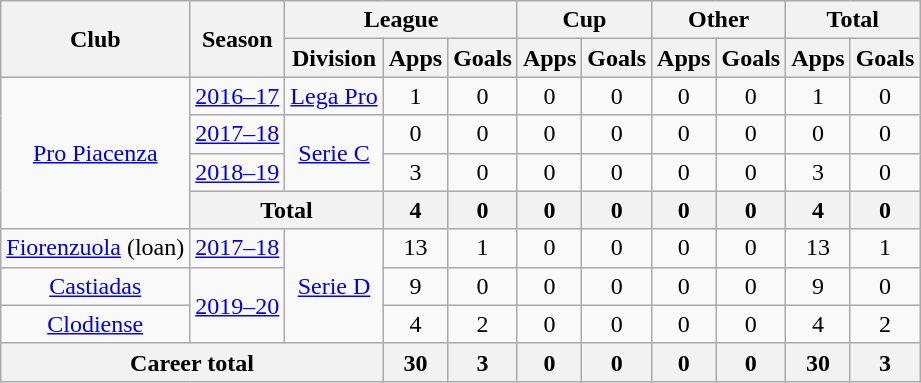<table class="wikitable" style="text-align: center">
<tr>
<th rowspan="2">Club</th>
<th rowspan="2">Season</th>
<th colspan="3">League</th>
<th colspan="2">Cup</th>
<th colspan="2">Other</th>
<th colspan="2">Total</th>
</tr>
<tr>
<th>Division</th>
<th>Apps</th>
<th>Goals</th>
<th>Apps</th>
<th>Goals</th>
<th>Apps</th>
<th>Goals</th>
<th>Apps</th>
<th>Goals</th>
</tr>
<tr>
<td rowspan="4"><a href='#'>Pro Piacenza</a></td>
<td><a href='#'>2016–17</a></td>
<td><a href='#'>Lega Pro</a></td>
<td>1</td>
<td>0</td>
<td>0</td>
<td>0</td>
<td>0</td>
<td>0</td>
<td>1</td>
<td>0</td>
</tr>
<tr>
<td><a href='#'>2017–18</a></td>
<td rowspan="2"><a href='#'>Serie C</a></td>
<td>0</td>
<td>0</td>
<td>0</td>
<td>0</td>
<td>0</td>
<td>0</td>
<td>0</td>
<td>0</td>
</tr>
<tr>
<td><a href='#'>2018–19</a></td>
<td>3</td>
<td>0</td>
<td>0</td>
<td>0</td>
<td>0</td>
<td>0</td>
<td>3</td>
<td>0</td>
</tr>
<tr>
<th colspan="2">Total</th>
<th>4</th>
<th>0</th>
<th>0</th>
<th>0</th>
<th>0</th>
<th>0</th>
<th>4</th>
<th>0</th>
</tr>
<tr>
<td><a href='#'>Fiorenzuola</a> (loan)</td>
<td><a href='#'>2017–18</a></td>
<td rowspan="3"><a href='#'>Serie D</a></td>
<td>13</td>
<td>1</td>
<td>0</td>
<td>0</td>
<td>0</td>
<td>0</td>
<td>13</td>
<td>1</td>
</tr>
<tr>
<td><a href='#'>Castiadas</a></td>
<td rowspan="2"><a href='#'>2019–20</a></td>
<td>9</td>
<td>0</td>
<td>0</td>
<td>0</td>
<td>0</td>
<td>0</td>
<td>9</td>
<td>0</td>
</tr>
<tr>
<td><a href='#'>Clodiense</a></td>
<td>4</td>
<td>2</td>
<td>0</td>
<td>0</td>
<td>0</td>
<td>0</td>
<td>4</td>
<td>2</td>
</tr>
<tr>
<th colspan="3">Career total</th>
<th>30</th>
<th>3</th>
<th>0</th>
<th>0</th>
<th>0</th>
<th>0</th>
<th>30</th>
<th>3</th>
</tr>
</table>
